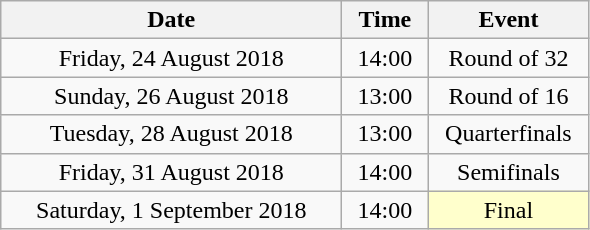<table class = "wikitable" style="text-align:center;">
<tr>
<th width=220>Date</th>
<th width=50>Time</th>
<th width=100>Event</th>
</tr>
<tr>
<td>Friday, 24 August 2018</td>
<td>14:00</td>
<td>Round of 32</td>
</tr>
<tr>
<td>Sunday, 26 August 2018</td>
<td>13:00</td>
<td>Round of 16</td>
</tr>
<tr>
<td>Tuesday, 28 August 2018</td>
<td>13:00</td>
<td>Quarterfinals</td>
</tr>
<tr>
<td>Friday, 31 August 2018</td>
<td>14:00</td>
<td>Semifinals</td>
</tr>
<tr>
<td>Saturday, 1 September 2018</td>
<td>14:00</td>
<td bgcolor=ffffcc>Final</td>
</tr>
</table>
